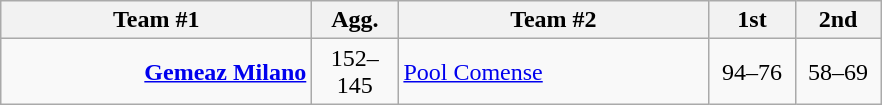<table class=wikitable style="text-align:center">
<tr>
<th width=200>Team #1</th>
<th width=50>Agg.</th>
<th width=200>Team #2</th>
<th width=50>1st</th>
<th width=50>2nd</th>
</tr>
<tr>
<td align=right><strong><a href='#'>Gemeaz Milano</a></strong> </td>
<td>152–145</td>
<td align=left> <a href='#'>Pool Comense</a></td>
<td align=center>94–76</td>
<td align=center>58–69</td>
</tr>
</table>
